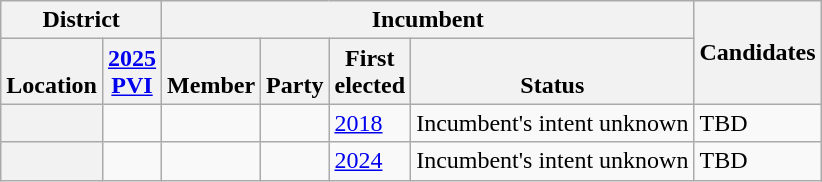<table class="wikitable sortable">
<tr>
<th colspan=2>District</th>
<th colspan=4>Incumbent</th>
<th rowspan=2 class="unsortable">Candidates</th>
</tr>
<tr valign=bottom>
<th>Location</th>
<th><a href='#'>2025<br>PVI</a></th>
<th>Member</th>
<th>Party</th>
<th>First<br>elected</th>
<th>Status</th>
</tr>
<tr>
<th></th>
<td></td>
<td></td>
<td></td>
<td><a href='#'>2018</a></td>
<td>Incumbent's intent unknown</td>
<td>TBD</td>
</tr>
<tr>
<th></th>
<td></td>
<td></td>
<td></td>
<td><a href='#'>2024</a></td>
<td>Incumbent's intent unknown</td>
<td>TBD</td>
</tr>
</table>
